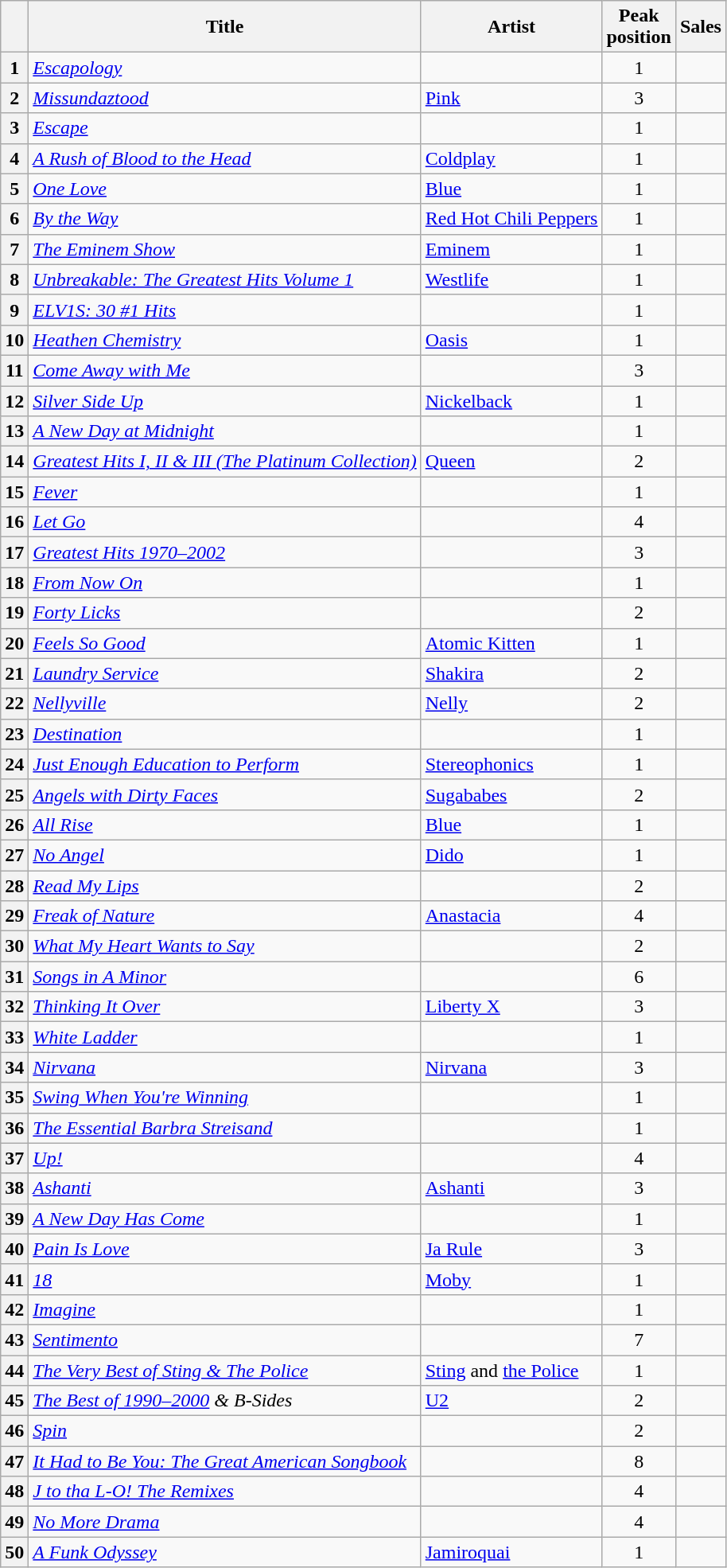<table class="wikitable sortable plainrowheaders">
<tr>
<th scope=col></th>
<th scope=col>Title</th>
<th scope=col>Artist</th>
<th scope=col>Peak<br>position</th>
<th scope=col>Sales</th>
</tr>
<tr>
<th scope=row style="text-align:center;">1</th>
<td><em><a href='#'>Escapology</a></em></td>
<td></td>
<td align="center">1</td>
<td></td>
</tr>
<tr>
<th scope=row style="text-align:center;">2</th>
<td><em><a href='#'>Missundaztood</a></em></td>
<td><a href='#'>Pink</a></td>
<td align="center">3</td>
<td></td>
</tr>
<tr>
<th scope=row style="text-align:center;">3</th>
<td><em><a href='#'>Escape</a></em></td>
<td></td>
<td align="center">1</td>
<td></td>
</tr>
<tr>
<th scope=row style="text-align:center;">4</th>
<td><em><a href='#'>A Rush of Blood to the Head</a></em></td>
<td><a href='#'>Coldplay</a></td>
<td align="center">1</td>
<td></td>
</tr>
<tr>
<th scope=row style="text-align:center;">5</th>
<td><em><a href='#'>One Love</a></em></td>
<td><a href='#'>Blue</a></td>
<td align="center">1</td>
<td></td>
</tr>
<tr>
<th scope=row style="text-align:center;">6</th>
<td><em><a href='#'>By the Way</a></em></td>
<td><a href='#'>Red Hot Chili Peppers</a></td>
<td align="center">1</td>
<td></td>
</tr>
<tr>
<th scope=row style="text-align:center;">7</th>
<td><em><a href='#'>The Eminem Show</a></em></td>
<td><a href='#'>Eminem</a></td>
<td align="center">1</td>
<td></td>
</tr>
<tr>
<th scope=row style="text-align:center;">8</th>
<td><em><a href='#'>Unbreakable: The Greatest Hits Volume 1</a></em></td>
<td><a href='#'>Westlife</a></td>
<td align="center">1</td>
<td></td>
</tr>
<tr>
<th scope=row style="text-align:center;">9</th>
<td><em><a href='#'>ELV1S: 30 #1 Hits</a></em></td>
<td></td>
<td align="center">1</td>
<td></td>
</tr>
<tr>
<th scope=row style="text-align:center;">10</th>
<td><em><a href='#'>Heathen Chemistry</a></em></td>
<td><a href='#'>Oasis</a></td>
<td align="center">1</td>
<td></td>
</tr>
<tr>
<th scope=row style="text-align:center;">11</th>
<td><em><a href='#'>Come Away with Me</a></em></td>
<td></td>
<td align="center">3</td>
<td></td>
</tr>
<tr>
<th scope=row style="text-align:center;">12</th>
<td><em><a href='#'>Silver Side Up</a></em></td>
<td><a href='#'>Nickelback</a></td>
<td align="center">1</td>
<td></td>
</tr>
<tr>
<th scope=row style="text-align:center;">13</th>
<td><em><a href='#'>A New Day at Midnight</a></em></td>
<td></td>
<td align="center">1</td>
<td></td>
</tr>
<tr>
<th scope=row style="text-align:center;">14</th>
<td><em><a href='#'>Greatest Hits I, II & III (The Platinum Collection)</a></em></td>
<td><a href='#'>Queen</a></td>
<td align="center">2</td>
<td></td>
</tr>
<tr>
<th scope=row style="text-align:center;">15</th>
<td><em><a href='#'>Fever</a></em></td>
<td></td>
<td align="center">1</td>
<td></td>
</tr>
<tr>
<th scope=row style="text-align:center;">16</th>
<td><em><a href='#'>Let Go</a></em></td>
<td></td>
<td align="center">4</td>
<td></td>
</tr>
<tr>
<th scope=row style="text-align:center;">17</th>
<td><em><a href='#'>Greatest Hits 1970–2002</a></em></td>
<td></td>
<td align="center">3</td>
<td></td>
</tr>
<tr>
<th scope=row style="text-align:center;">18</th>
<td><em><a href='#'>From Now On</a></em></td>
<td></td>
<td align="center">1</td>
<td></td>
</tr>
<tr>
<th scope=row style="text-align:center;">19</th>
<td><em><a href='#'>Forty Licks</a></em></td>
<td></td>
<td align="center">2</td>
<td></td>
</tr>
<tr>
<th scope=row style="text-align:center;">20</th>
<td><em><a href='#'>Feels So Good</a></em></td>
<td><a href='#'>Atomic Kitten</a></td>
<td align="center">1</td>
<td></td>
</tr>
<tr>
<th scope=row style="text-align:center;">21</th>
<td><em><a href='#'>Laundry Service</a></em></td>
<td><a href='#'>Shakira</a></td>
<td align="center">2</td>
<td></td>
</tr>
<tr>
<th scope=row style="text-align:center;">22</th>
<td><em><a href='#'>Nellyville</a></em></td>
<td><a href='#'>Nelly</a></td>
<td align="center">2</td>
<td></td>
</tr>
<tr>
<th scope=row style="text-align:center;">23</th>
<td><em><a href='#'>Destination</a></em></td>
<td></td>
<td align="center">1</td>
<td></td>
</tr>
<tr>
<th scope=row style="text-align:center;">24</th>
<td><em><a href='#'>Just Enough Education to Perform</a></em></td>
<td><a href='#'>Stereophonics</a></td>
<td align="center">1</td>
<td></td>
</tr>
<tr>
<th scope=row style="text-align:center;">25</th>
<td><em><a href='#'>Angels with Dirty Faces</a></em></td>
<td><a href='#'>Sugababes</a></td>
<td align="center">2</td>
<td></td>
</tr>
<tr>
<th scope=row style="text-align:center;">26</th>
<td><em><a href='#'>All Rise</a></em></td>
<td><a href='#'>Blue</a></td>
<td align="center">1</td>
<td></td>
</tr>
<tr>
<th scope=row style="text-align:center;">27</th>
<td><em><a href='#'>No Angel</a></em></td>
<td><a href='#'>Dido</a></td>
<td align="center">1</td>
<td></td>
</tr>
<tr>
<th scope=row style="text-align:center;">28</th>
<td><em><a href='#'>Read My Lips</a></em></td>
<td></td>
<td align="center">2</td>
<td></td>
</tr>
<tr>
<th scope=row style="text-align:center;">29</th>
<td><em><a href='#'>Freak of Nature</a></em></td>
<td><a href='#'>Anastacia</a></td>
<td align="center">4</td>
<td></td>
</tr>
<tr>
<th scope=row style="text-align:center;">30</th>
<td><em><a href='#'>What My Heart Wants to Say</a></em></td>
<td></td>
<td align="center">2</td>
<td></td>
</tr>
<tr>
<th scope=row style="text-align:center;">31</th>
<td><em><a href='#'>Songs in A Minor</a></em></td>
<td></td>
<td align="center">6</td>
<td></td>
</tr>
<tr>
<th scope=row style="text-align:center;">32</th>
<td><em><a href='#'>Thinking It Over</a></em></td>
<td><a href='#'>Liberty X</a></td>
<td align="center">3</td>
<td></td>
</tr>
<tr>
<th scope=row style="text-align:center;">33</th>
<td><em><a href='#'>White Ladder</a></em></td>
<td></td>
<td align="center">1</td>
<td></td>
</tr>
<tr>
<th scope=row style="text-align:center;">34</th>
<td><em><a href='#'>Nirvana</a></em></td>
<td><a href='#'>Nirvana</a></td>
<td align="center">3</td>
<td></td>
</tr>
<tr>
<th scope=row style="text-align:center;">35</th>
<td><em><a href='#'>Swing When You're Winning</a></em></td>
<td></td>
<td align="center">1</td>
<td></td>
</tr>
<tr>
<th scope=row style="text-align:center;">36</th>
<td><em><a href='#'>The Essential Barbra Streisand</a></em></td>
<td></td>
<td align="center">1</td>
<td></td>
</tr>
<tr>
<th scope=row style="text-align:center;">37</th>
<td><em><a href='#'>Up!</a></em></td>
<td></td>
<td align="center">4</td>
<td></td>
</tr>
<tr>
<th scope=row style="text-align:center;">38</th>
<td><em><a href='#'>Ashanti</a></em></td>
<td><a href='#'>Ashanti</a></td>
<td align="center">3</td>
<td></td>
</tr>
<tr>
<th scope=row style="text-align:center;">39</th>
<td><em><a href='#'>A New Day Has Come</a></em></td>
<td></td>
<td align="center">1</td>
<td></td>
</tr>
<tr>
<th scope=row style="text-align:center;">40</th>
<td><em><a href='#'>Pain Is Love</a></em></td>
<td><a href='#'>Ja Rule</a></td>
<td align="center">3</td>
<td></td>
</tr>
<tr>
<th scope=row style="text-align:center;">41</th>
<td><em><a href='#'>18</a></em></td>
<td><a href='#'>Moby</a></td>
<td align="center">1</td>
<td></td>
</tr>
<tr>
<th scope=row style="text-align:center;">42</th>
<td><em><a href='#'>Imagine</a></em></td>
<td></td>
<td align="center">1</td>
<td></td>
</tr>
<tr>
<th scope=row style="text-align:center;">43</th>
<td><em><a href='#'>Sentimento</a></em></td>
<td></td>
<td align="center">7</td>
<td></td>
</tr>
<tr>
<th scope=row style="text-align:center;">44</th>
<td><em><a href='#'>The Very Best of Sting & The Police</a></em></td>
<td><a href='#'>Sting</a> and <a href='#'>the Police</a></td>
<td align="center">1</td>
<td></td>
</tr>
<tr>
<th scope=row style="text-align:center;">45</th>
<td><em><a href='#'>The Best of 1990–2000</a> & B-Sides</em></td>
<td><a href='#'>U2</a></td>
<td align="center">2</td>
<td></td>
</tr>
<tr>
<th scope=row style="text-align:center;">46</th>
<td><em><a href='#'>Spin</a></em></td>
<td></td>
<td align="center">2</td>
<td></td>
</tr>
<tr>
<th scope=row style="text-align:center;">47</th>
<td><em><a href='#'>It Had to Be You: The Great American Songbook</a></em></td>
<td></td>
<td align="center">8</td>
<td></td>
</tr>
<tr>
<th scope=row style="text-align:center;">48</th>
<td><em><a href='#'>J to tha L-O! The Remixes</a></em></td>
<td></td>
<td align="center">4</td>
<td></td>
</tr>
<tr>
<th scope=row style="text-align:center;">49</th>
<td><em><a href='#'>No More Drama</a></em></td>
<td></td>
<td align="center">4</td>
<td></td>
</tr>
<tr>
<th scope=row style="text-align:center;">50</th>
<td><em><a href='#'>A Funk Odyssey</a></em></td>
<td><a href='#'>Jamiroquai</a></td>
<td align="center">1</td>
<td></td>
</tr>
</table>
